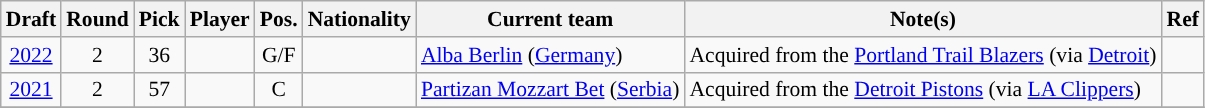<table class="wikitable sortable" style="text-align:left; font-size:90%;">
<tr>
<th>Draft</th>
<th>Round</th>
<th>Pick</th>
<th>Player</th>
<th>Pos.</th>
<th>Nationality</th>
<th>Current team</th>
<th>Note(s)</th>
<th class="unsortable">Ref</th>
</tr>
<tr>
<td style="text-align:center;"><a href='#'>2022</a></td>
<td style="text-align:center;">2</td>
<td style="text-align:center;">36</td>
<td></td>
<td style="text-align:center;">G/F</td>
<td></td>
<td><a href='#'>Alba Berlin</a> (<a href='#'>Germany</a>)</td>
<td>Acquired from the <a href='#'>Portland Trail Blazers</a> (via <a href='#'>Detroit</a>)</td>
<td style="text-align:center;"></td>
</tr>
<tr>
<td style="text-align:center;"><a href='#'>2021</a></td>
<td style="text-align:center;">2</td>
<td style="text-align:center;">57</td>
<td></td>
<td style="text-align:center;">C</td>
<td></td>
<td><a href='#'>Partizan Mozzart Bet</a> (<a href='#'>Serbia</a>)</td>
<td>Acquired from the <a href='#'>Detroit Pistons</a> (via <a href='#'>LA Clippers</a>)</td>
<td style="text-align:center;"></td>
</tr>
<tr>
</tr>
</table>
